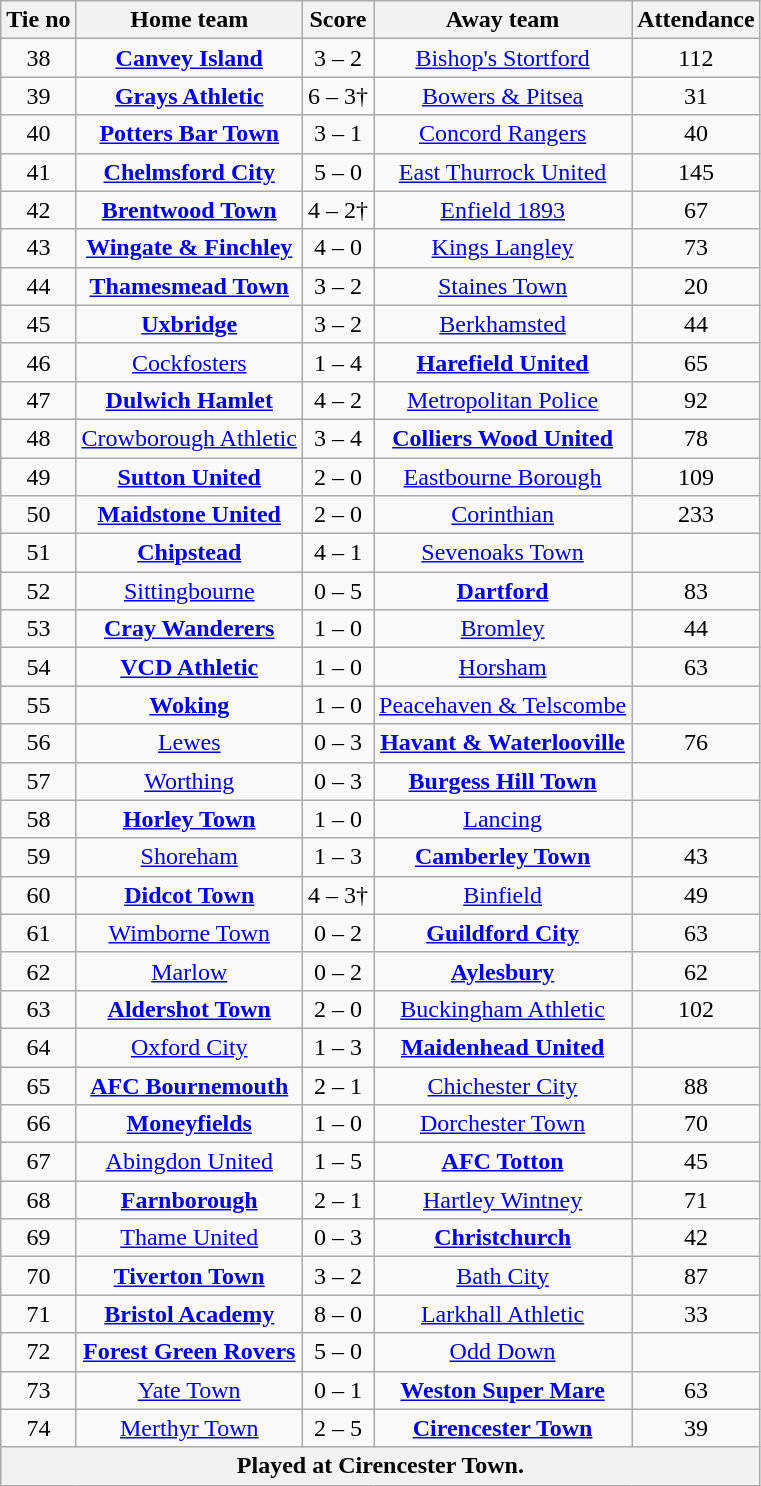<table class="wikitable" style="text-align:center">
<tr>
<th>Tie no</th>
<th>Home team</th>
<th>Score</th>
<th>Away team</th>
<th>Attendance</th>
</tr>
<tr>
<td>38</td>
<td><strong><a href='#'>Canvey Island</a></strong></td>
<td>3 – 2</td>
<td><a href='#'>Bishop's Stortford</a></td>
<td>112</td>
</tr>
<tr>
<td>39</td>
<td><strong><a href='#'>Grays Athletic</a></strong></td>
<td>6 – 3†</td>
<td><a href='#'>Bowers & Pitsea</a></td>
<td>31</td>
</tr>
<tr>
<td>40</td>
<td><strong><a href='#'>Potters Bar Town</a></strong></td>
<td>3 – 1</td>
<td><a href='#'>Concord Rangers</a></td>
<td>40</td>
</tr>
<tr>
<td>41</td>
<td><strong><a href='#'>Chelmsford City</a></strong></td>
<td>5 – 0</td>
<td><a href='#'>East Thurrock United</a></td>
<td>145</td>
</tr>
<tr>
<td>42</td>
<td><strong><a href='#'>Brentwood Town</a></strong></td>
<td>4 – 2†</td>
<td><a href='#'>Enfield 1893</a></td>
<td>67</td>
</tr>
<tr>
<td>43</td>
<td><strong><a href='#'>Wingate & Finchley</a></strong></td>
<td>4 – 0</td>
<td><a href='#'>Kings Langley</a></td>
<td>73</td>
</tr>
<tr>
<td>44</td>
<td><strong><a href='#'>Thamesmead Town</a></strong></td>
<td>3 – 2</td>
<td><a href='#'>Staines Town</a></td>
<td>20</td>
</tr>
<tr>
<td>45</td>
<td><strong><a href='#'>Uxbridge</a></strong></td>
<td>3 – 2</td>
<td><a href='#'>Berkhamsted</a></td>
<td>44</td>
</tr>
<tr>
<td>46</td>
<td><a href='#'>Cockfosters</a></td>
<td>1 – 4</td>
<td><strong><a href='#'>Harefield United</a></strong></td>
<td>65</td>
</tr>
<tr>
<td>47</td>
<td><strong><a href='#'>Dulwich Hamlet</a></strong></td>
<td>4 – 2</td>
<td><a href='#'>Metropolitan Police</a></td>
<td>92</td>
</tr>
<tr>
<td>48</td>
<td><a href='#'>Crowborough Athletic</a></td>
<td>3 – 4</td>
<td><strong><a href='#'>Colliers Wood United</a></strong></td>
<td>78</td>
</tr>
<tr>
<td>49</td>
<td><strong><a href='#'>Sutton United</a></strong></td>
<td>2 – 0</td>
<td><a href='#'>Eastbourne Borough</a></td>
<td>109</td>
</tr>
<tr>
<td>50</td>
<td><strong><a href='#'>Maidstone United</a></strong></td>
<td>2 – 0</td>
<td><a href='#'>Corinthian</a></td>
<td>233</td>
</tr>
<tr>
<td>51</td>
<td><strong><a href='#'>Chipstead</a></strong></td>
<td>4 – 1</td>
<td><a href='#'>Sevenoaks Town</a></td>
<td></td>
</tr>
<tr>
<td>52</td>
<td><a href='#'>Sittingbourne</a></td>
<td>0 – 5</td>
<td><strong><a href='#'>Dartford</a></strong></td>
<td>83</td>
</tr>
<tr>
<td>53</td>
<td><strong><a href='#'>Cray Wanderers</a></strong></td>
<td>1 – 0</td>
<td><a href='#'>Bromley</a></td>
<td>44</td>
</tr>
<tr>
<td>54</td>
<td><strong><a href='#'>VCD Athletic</a></strong></td>
<td>1 – 0</td>
<td><a href='#'>Horsham</a></td>
<td>63</td>
</tr>
<tr>
<td>55</td>
<td><strong><a href='#'>Woking</a></strong></td>
<td>1 – 0</td>
<td><a href='#'>Peacehaven & Telscombe</a></td>
<td></td>
</tr>
<tr>
<td>56</td>
<td><a href='#'>Lewes</a></td>
<td>0 – 3</td>
<td><strong><a href='#'>Havant & Waterlooville</a></strong></td>
<td>76</td>
</tr>
<tr>
<td>57</td>
<td><a href='#'>Worthing</a></td>
<td>0 – 3</td>
<td><strong><a href='#'>Burgess Hill Town</a></strong></td>
<td></td>
</tr>
<tr>
<td>58</td>
<td><strong><a href='#'>Horley Town</a></strong></td>
<td>1 – 0</td>
<td><a href='#'>Lancing</a></td>
<td></td>
</tr>
<tr>
<td>59</td>
<td><a href='#'>Shoreham</a></td>
<td>1 – 3</td>
<td><strong><a href='#'>Camberley Town</a></strong></td>
<td>43</td>
</tr>
<tr>
<td>60</td>
<td><strong><a href='#'>Didcot Town</a></strong></td>
<td>4 – 3†</td>
<td><a href='#'>Binfield</a></td>
<td>49</td>
</tr>
<tr>
<td>61</td>
<td><a href='#'>Wimborne Town</a></td>
<td>0 – 2</td>
<td><strong><a href='#'>Guildford City</a></strong></td>
<td>63</td>
</tr>
<tr>
<td>62</td>
<td><a href='#'>Marlow</a></td>
<td>0 – 2</td>
<td><strong><a href='#'>Aylesbury</a></strong></td>
<td>62</td>
</tr>
<tr>
<td>63</td>
<td><strong><a href='#'>Aldershot Town</a></strong></td>
<td>2 – 0</td>
<td><a href='#'>Buckingham Athletic</a></td>
<td>102</td>
</tr>
<tr>
<td>64</td>
<td><a href='#'>Oxford City</a></td>
<td>1 – 3</td>
<td><strong><a href='#'>Maidenhead United</a></strong></td>
<td></td>
</tr>
<tr>
<td>65</td>
<td><strong><a href='#'>AFC Bournemouth</a></strong></td>
<td>2 – 1</td>
<td><a href='#'>Chichester City</a></td>
<td>88</td>
</tr>
<tr>
<td>66</td>
<td><strong><a href='#'>Moneyfields</a></strong></td>
<td>1 – 0</td>
<td><a href='#'>Dorchester Town</a></td>
<td>70</td>
</tr>
<tr>
<td>67</td>
<td><a href='#'>Abingdon United</a></td>
<td>1 – 5</td>
<td><strong><a href='#'>AFC Totton</a></strong></td>
<td>45</td>
</tr>
<tr>
<td>68</td>
<td><strong><a href='#'>Farnborough</a></strong></td>
<td>2 – 1</td>
<td><a href='#'>Hartley Wintney</a></td>
<td>71</td>
</tr>
<tr>
<td>69</td>
<td><a href='#'>Thame United</a></td>
<td>0 – 3</td>
<td><strong><a href='#'>Christchurch</a></strong></td>
<td>42</td>
</tr>
<tr>
<td>70</td>
<td><strong><a href='#'>Tiverton Town</a></strong></td>
<td>3 – 2</td>
<td><a href='#'>Bath City</a></td>
<td>87</td>
</tr>
<tr>
<td>71</td>
<td><strong><a href='#'>Bristol Academy</a></strong></td>
<td>8 – 0</td>
<td><a href='#'>Larkhall Athletic</a></td>
<td>33</td>
</tr>
<tr>
<td>72</td>
<td><strong><a href='#'>Forest Green Rovers</a></strong></td>
<td>5 – 0</td>
<td><a href='#'>Odd Down</a></td>
<td></td>
</tr>
<tr>
<td>73</td>
<td><a href='#'>Yate Town</a></td>
<td>0 – 1</td>
<td><strong><a href='#'>Weston Super Mare</a></strong></td>
<td>63</td>
</tr>
<tr>
<td>74</td>
<td><a href='#'>Merthyr Town</a></td>
<td>2 – 5</td>
<td><strong><a href='#'>Cirencester Town</a></strong></td>
<td>39</td>
</tr>
<tr>
<th colspan="5"><strong>Played at Cirencester Town.</strong></th>
</tr>
</table>
